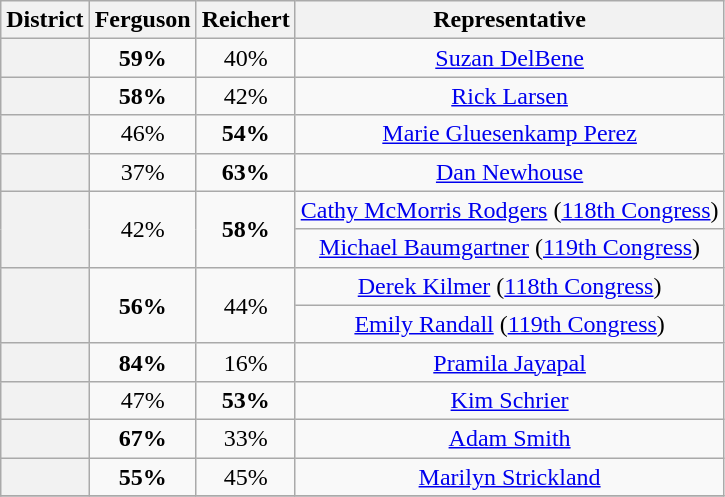<table class=wikitable>
<tr>
<th>District</th>
<th>Ferguson</th>
<th>Reichert</th>
<th>Representative</th>
</tr>
<tr align=center>
<th></th>
<td><strong>59%</strong></td>
<td>40%</td>
<td><a href='#'>Suzan DelBene</a></td>
</tr>
<tr align=center>
<th></th>
<td><strong>58%</strong></td>
<td>42%</td>
<td><a href='#'>Rick Larsen</a></td>
</tr>
<tr align=center>
<th></th>
<td>46%</td>
<td><strong>54%</strong></td>
<td><a href='#'>Marie Gluesenkamp Perez</a></td>
</tr>
<tr align=center>
<th></th>
<td>37%</td>
<td><strong>63%</strong></td>
<td><a href='#'>Dan Newhouse</a></td>
</tr>
<tr align=center>
<th rowspan=2 ></th>
<td rowspan=2>42%</td>
<td rowspan=2><strong>58%</strong></td>
<td><a href='#'>Cathy McMorris Rodgers</a> (<a href='#'>118th Congress</a>)</td>
</tr>
<tr align=center>
<td><a href='#'>Michael Baumgartner</a> (<a href='#'>119th Congress</a>)</td>
</tr>
<tr align=center>
<th rowspan=2 ></th>
<td rowspan=2><strong>56%</strong></td>
<td rowspan=2>44%</td>
<td><a href='#'>Derek Kilmer</a> (<a href='#'>118th Congress</a>)</td>
</tr>
<tr align=center>
<td><a href='#'>Emily Randall</a> (<a href='#'>119th Congress</a>)</td>
</tr>
<tr align=center>
<th></th>
<td><strong>84%</strong></td>
<td>16%</td>
<td><a href='#'>Pramila Jayapal</a></td>
</tr>
<tr align=center>
<th></th>
<td>47%</td>
<td><strong>53%</strong></td>
<td><a href='#'>Kim Schrier</a></td>
</tr>
<tr align=center>
<th></th>
<td><strong>67%</strong></td>
<td>33%</td>
<td><a href='#'>Adam Smith</a></td>
</tr>
<tr align=center>
<th></th>
<td><strong>55%</strong></td>
<td>45%</td>
<td><a href='#'>Marilyn Strickland</a></td>
</tr>
<tr align=center>
</tr>
</table>
